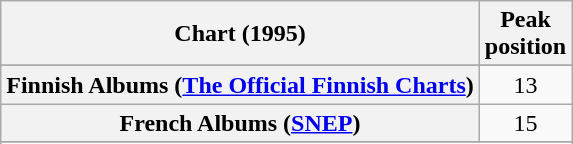<table class="wikitable sortable plainrowheaders">
<tr>
<th>Chart (1995)</th>
<th>Peak<br>position</th>
</tr>
<tr>
</tr>
<tr>
<th scope="row">Finnish Albums (<a href='#'>The Official Finnish Charts</a>)</th>
<td align="center">13</td>
</tr>
<tr>
<th scope="row">French Albums (<a href='#'>SNEP</a>)</th>
<td align="center">15</td>
</tr>
<tr>
</tr>
<tr>
</tr>
</table>
